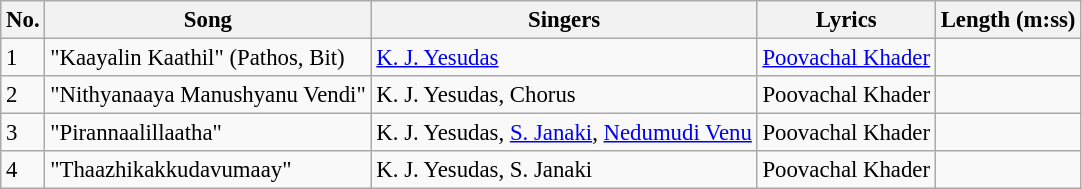<table class="wikitable" style="font-size:95%;">
<tr>
<th>No.</th>
<th>Song</th>
<th>Singers</th>
<th>Lyrics</th>
<th>Length (m:ss)</th>
</tr>
<tr>
<td>1</td>
<td>"Kaayalin Kaathil" (Pathos, Bit)</td>
<td><a href='#'>K. J. Yesudas</a></td>
<td><a href='#'>Poovachal Khader</a></td>
<td></td>
</tr>
<tr>
<td>2</td>
<td>"Nithyanaaya Manushyanu Vendi"</td>
<td>K. J. Yesudas, Chorus</td>
<td>Poovachal Khader</td>
<td></td>
</tr>
<tr>
<td>3</td>
<td>"Pirannaalillaatha"</td>
<td>K. J. Yesudas, <a href='#'>S. Janaki</a>, <a href='#'>Nedumudi Venu</a></td>
<td>Poovachal Khader</td>
<td></td>
</tr>
<tr>
<td>4</td>
<td>"Thaazhikakkudavumaay"</td>
<td>K. J. Yesudas, S. Janaki</td>
<td>Poovachal Khader</td>
<td></td>
</tr>
</table>
